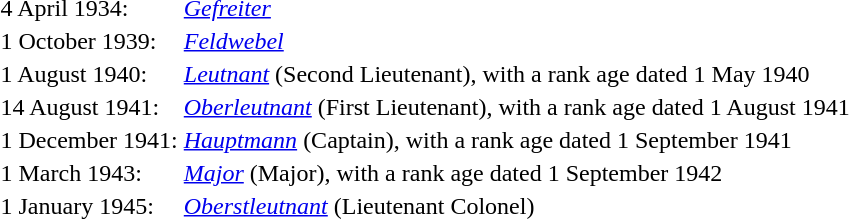<table style="background: transparent;">
<tr>
<td>4 April 1934:</td>
<td><em><a href='#'>Gefreiter</a></em></td>
</tr>
<tr>
<td>1 October 1939:</td>
<td><em><a href='#'>Feldwebel</a></em></td>
</tr>
<tr>
<td>1 August 1940:</td>
<td><em><a href='#'>Leutnant</a></em> (Second Lieutenant), with a rank age dated 1 May 1940</td>
</tr>
<tr>
<td>14 August 1941:</td>
<td><em><a href='#'>Oberleutnant</a></em> (First Lieutenant), with a rank age dated 1 August 1941</td>
</tr>
<tr>
<td>1 December 1941:</td>
<td><em><a href='#'>Hauptmann</a></em> (Captain), with a rank age dated 1 September 1941</td>
</tr>
<tr>
<td>1 March 1943:</td>
<td><em><a href='#'>Major</a></em> (Major), with a rank age dated 1 September 1942</td>
</tr>
<tr>
<td>1 January 1945:</td>
<td><em><a href='#'>Oberstleutnant</a></em> (Lieutenant Colonel)</td>
</tr>
</table>
